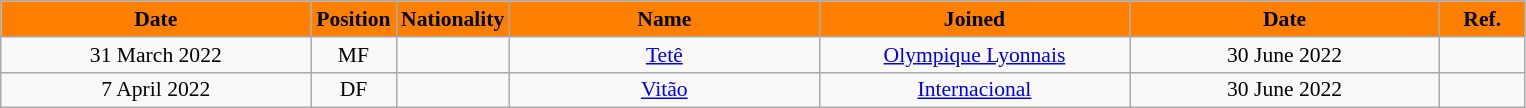<table class="wikitable"  style="text-align:center; font-size:90%; ">
<tr>
<th style="background:#FF8000; color:black; width:200px;">Date</th>
<th style="background:#FF8000; color:black; width:50px;">Position</th>
<th style="background:#FF8000; color:black; width:50px;">Nationality</th>
<th style="background:#FF8000; color:black; width:200px;">Name</th>
<th style="background:#FF8000; color:black; width:200px;">Joined</th>
<th style="background:#FF8000; color:black; width:200px;">Date</th>
<th style="background:#FF8000; color:black; width:50px;">Ref.</th>
</tr>
<tr>
<td>31 March 2022</td>
<td>MF</td>
<td></td>
<td><a href='#'>Tetê</a></td>
<td><a href='#'>Olympique Lyonnais</a></td>
<td>30 June 2022</td>
<td></td>
</tr>
<tr>
<td>7 April 2022</td>
<td>DF</td>
<td></td>
<td><a href='#'>Vitão</a></td>
<td><a href='#'>Internacional</a></td>
<td>30 June 2022</td>
<td></td>
</tr>
</table>
